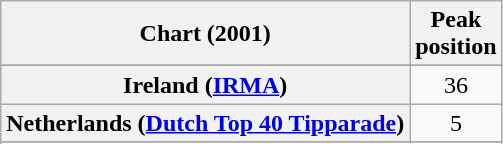<table class="wikitable sortable plainrowheaders">
<tr>
<th scope="col">Chart (2001)</th>
<th scope="col">Peak<br>position</th>
</tr>
<tr>
</tr>
<tr>
</tr>
<tr>
<th scope="row">Ireland (<a href='#'>IRMA</a>)</th>
<td align="center">36</td>
</tr>
<tr>
<th scope="row">Netherlands (<a href='#'>Dutch Top 40 Tipparade</a>)</th>
<td align="center">5</td>
</tr>
<tr>
</tr>
<tr>
</tr>
<tr>
</tr>
</table>
